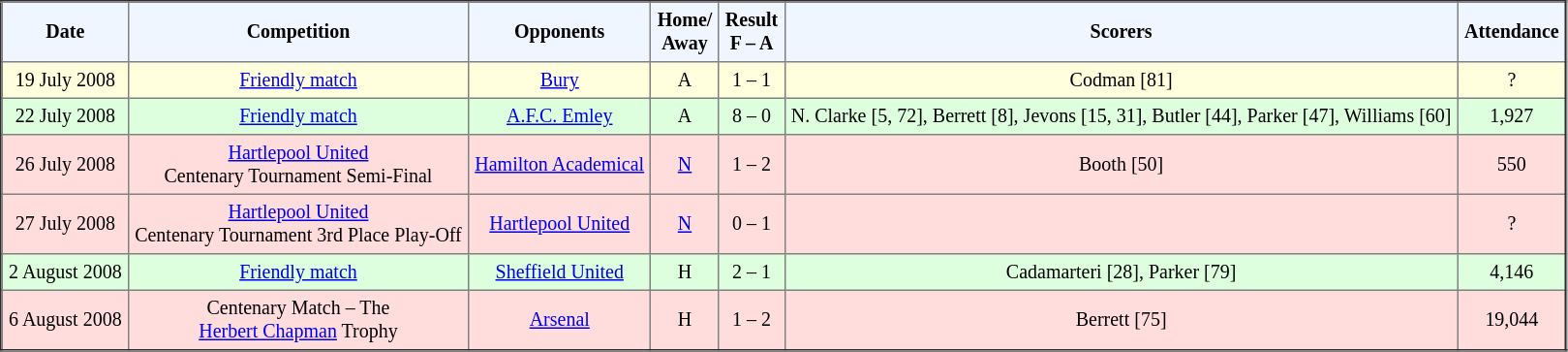<table border="2" cellpadding="4" style="border-collapse:collapse; text-align:center; font-size:smaller;">
<tr style="background:#f0f6ff;">
<th><strong>Date</strong></th>
<th><strong>Competition</strong></th>
<th><strong>Opponents</strong></th>
<th><strong>Home/<br>Away</strong></th>
<th><strong>Result<br>F – A</strong></th>
<th><strong>Scorers</strong></th>
<th><strong>Attendance</strong></th>
</tr>
<tr bgcolor="#ffffdd">
<td>19 July 2008</td>
<td><a href='#'>Friendly match</a></td>
<td><a href='#'>Bury</a></td>
<td>A</td>
<td>1 – 1</td>
<td>Codman [81]</td>
<td>?</td>
</tr>
<tr bgcolor="#ddffdd">
<td>22 July 2008</td>
<td><a href='#'>Friendly match</a></td>
<td><a href='#'>A.F.C. Emley</a></td>
<td>A</td>
<td>8 – 0</td>
<td>N. Clarke [5, 72], Berrett [8], Jevons [15, 31], Butler [44], Parker [47], Williams [60]</td>
<td>1,927</td>
</tr>
<tr bgcolor="#ffdddd">
<td>26 July 2008</td>
<td><a href='#'>Hartlepool United</a><br>Centenary Tournament
Semi-Final</td>
<td><a href='#'>Hamilton Academical</a></td>
<td><a href='#'>N</a></td>
<td>1 – 2</td>
<td>Booth [50]</td>
<td>550</td>
</tr>
<tr bgcolor="#ffdddd">
<td>27 July 2008</td>
<td><a href='#'>Hartlepool United</a><br>Centenary Tournament
3rd Place Play-Off</td>
<td><a href='#'>Hartlepool United</a></td>
<td><a href='#'>N</a></td>
<td>0 – 1</td>
<td></td>
<td>?</td>
</tr>
<tr bgcolor="#ddffdd">
<td>2 August 2008</td>
<td><a href='#'>Friendly match</a></td>
<td><a href='#'>Sheffield United</a></td>
<td>H</td>
<td>2 – 1</td>
<td>Cadamarteri [28], Parker [79]</td>
<td>4,146</td>
</tr>
<tr bgcolor="#ffdddd">
<td>6 August 2008</td>
<td>Centenary Match – The<br><a href='#'>Herbert Chapman</a> Trophy</td>
<td><a href='#'>Arsenal</a></td>
<td>H</td>
<td>1 – 2</td>
<td>Berrett [75]</td>
<td>19,044</td>
</tr>
</table>
